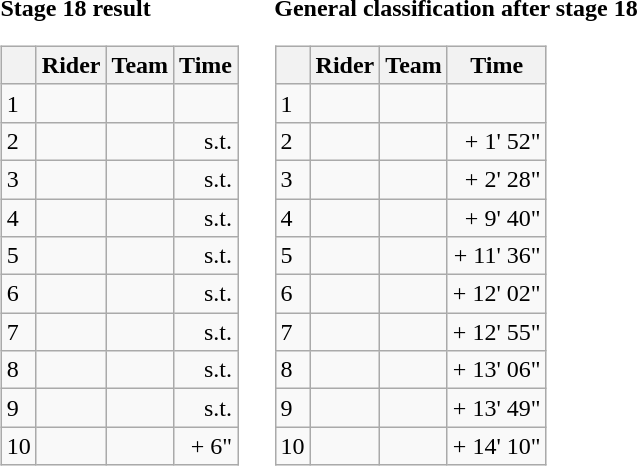<table>
<tr>
<td><strong>Stage 18 result</strong><br><table class="wikitable">
<tr>
<th></th>
<th>Rider</th>
<th>Team</th>
<th>Time</th>
</tr>
<tr>
<td>1</td>
<td></td>
<td></td>
<td align="right"></td>
</tr>
<tr>
<td>2</td>
<td></td>
<td></td>
<td align="right">s.t.</td>
</tr>
<tr>
<td>3</td>
<td></td>
<td></td>
<td align="right">s.t.</td>
</tr>
<tr>
<td>4</td>
<td></td>
<td></td>
<td align="right">s.t.</td>
</tr>
<tr>
<td>5</td>
<td></td>
<td></td>
<td align="right">s.t.</td>
</tr>
<tr>
<td>6</td>
<td></td>
<td></td>
<td align="right">s.t.</td>
</tr>
<tr>
<td>7</td>
<td></td>
<td></td>
<td align="right">s.t.</td>
</tr>
<tr>
<td>8</td>
<td></td>
<td></td>
<td align="right">s.t.</td>
</tr>
<tr>
<td>9</td>
<td></td>
<td></td>
<td align="right">s.t.</td>
</tr>
<tr>
<td>10</td>
<td></td>
<td></td>
<td align="right">+ 6"</td>
</tr>
</table>
</td>
<td></td>
<td><strong>General classification after stage 18</strong><br><table class="wikitable">
<tr>
<th></th>
<th>Rider</th>
<th>Team</th>
<th>Time</th>
</tr>
<tr>
<td>1</td>
<td> </td>
<td></td>
<td align="right"></td>
</tr>
<tr>
<td>2</td>
<td></td>
<td></td>
<td align="right">+ 1' 52"</td>
</tr>
<tr>
<td>3</td>
<td> </td>
<td></td>
<td align="right">+ 2' 28"</td>
</tr>
<tr>
<td>4</td>
<td></td>
<td></td>
<td align="right">+ 9' 40"</td>
</tr>
<tr>
<td>5</td>
<td></td>
<td></td>
<td align="right">+ 11' 36"</td>
</tr>
<tr>
<td>6</td>
<td></td>
<td></td>
<td align="right">+ 12' 02"</td>
</tr>
<tr>
<td>7</td>
<td></td>
<td></td>
<td align="right">+ 12' 55"</td>
</tr>
<tr>
<td>8</td>
<td></td>
<td></td>
<td align="right">+ 13' 06"</td>
</tr>
<tr>
<td>9</td>
<td></td>
<td></td>
<td align="right">+ 13' 49"</td>
</tr>
<tr>
<td>10</td>
<td></td>
<td></td>
<td align="right">+ 14' 10"</td>
</tr>
</table>
</td>
</tr>
</table>
